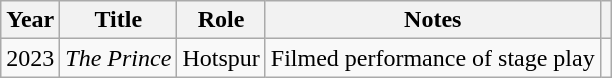<table class="wikitable sortable">
<tr>
<th>Year</th>
<th>Title</th>
<th>Role</th>
<th class="unsortable">Notes</th>
<th class="unsortable"></th>
</tr>
<tr>
<td>2023</td>
<td><em>The Prince</em></td>
<td>Hotspur</td>
<td>Filmed performance of stage play</td>
<td></td>
</tr>
</table>
